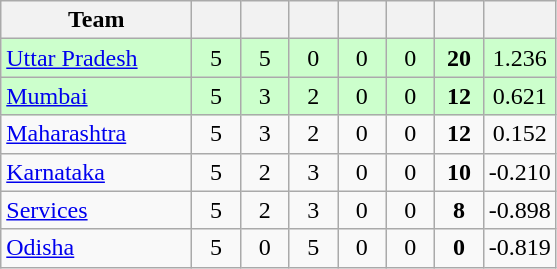<table class="wikitable" style="text-align:center">
<tr>
<th style="width:120px">Team</th>
<th style="width:25px"></th>
<th style="width:25px"></th>
<th style="width:25px"></th>
<th style="width:25px"></th>
<th style="width:25px"></th>
<th style="width:25px"></th>
<th style="width:40px"></th>
</tr>
<tr style="background:#cfc;">
<td style="text-align:left"><a href='#'>Uttar Pradesh</a></td>
<td>5</td>
<td>5</td>
<td>0</td>
<td>0</td>
<td>0</td>
<td><strong>20</strong></td>
<td>1.236</td>
</tr>
<tr style="background:#cfc;">
<td style="text-align:left"><a href='#'>Mumbai</a></td>
<td>5</td>
<td>3</td>
<td>2</td>
<td>0</td>
<td>0</td>
<td><strong>12</strong></td>
<td>0.621</td>
</tr>
<tr>
<td style="text-align:left;"><a href='#'>Maharashtra</a></td>
<td>5</td>
<td>3</td>
<td>2</td>
<td>0</td>
<td>0</td>
<td><strong>12</strong></td>
<td>0.152</td>
</tr>
<tr>
<td style="text-align:left"><a href='#'>Karnataka</a></td>
<td>5</td>
<td>2</td>
<td>3</td>
<td>0</td>
<td>0</td>
<td><strong>10</strong></td>
<td>-0.210</td>
</tr>
<tr>
<td style="text-align:left"><a href='#'>Services</a></td>
<td>5</td>
<td>2</td>
<td>3</td>
<td>0</td>
<td>0</td>
<td><strong>8</strong></td>
<td>-0.898</td>
</tr>
<tr>
<td style="text-align:left"><a href='#'>Odisha</a></td>
<td>5</td>
<td>0</td>
<td>5</td>
<td>0</td>
<td>0</td>
<td><strong>0</strong></td>
<td>-0.819</td>
</tr>
</table>
